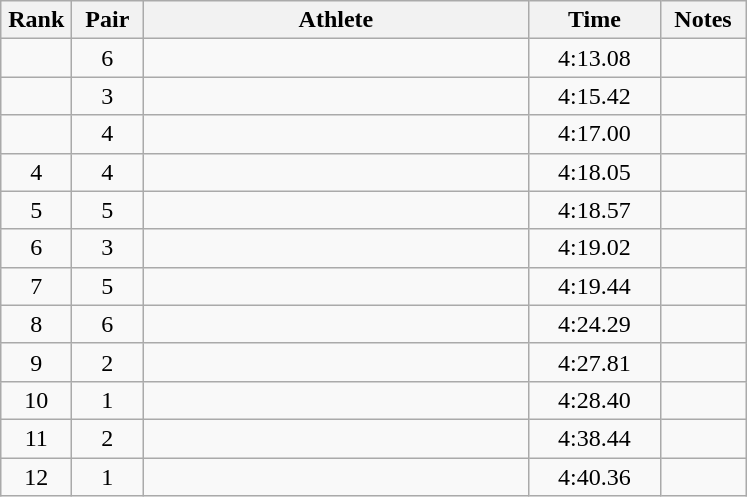<table class=wikitable style="text-align:center">
<tr>
<th width=40>Rank</th>
<th width=40>Pair</th>
<th width=250>Athlete</th>
<th width=80>Time</th>
<th width=50>Notes</th>
</tr>
<tr>
<td></td>
<td>6</td>
<td align=left></td>
<td>4:13.08</td>
<td></td>
</tr>
<tr>
<td></td>
<td>3</td>
<td align=left></td>
<td>4:15.42</td>
<td></td>
</tr>
<tr>
<td></td>
<td>4</td>
<td align=left></td>
<td>4:17.00</td>
<td></td>
</tr>
<tr>
<td>4</td>
<td>4</td>
<td align=left></td>
<td>4:18.05</td>
<td></td>
</tr>
<tr>
<td>5</td>
<td>5</td>
<td align=left></td>
<td>4:18.57</td>
<td></td>
</tr>
<tr>
<td>6</td>
<td>3</td>
<td align=left></td>
<td>4:19.02</td>
<td></td>
</tr>
<tr>
<td>7</td>
<td>5</td>
<td align=left></td>
<td>4:19.44</td>
<td></td>
</tr>
<tr>
<td>8</td>
<td>6</td>
<td align=left></td>
<td>4:24.29</td>
<td></td>
</tr>
<tr>
<td>9</td>
<td>2</td>
<td align=left></td>
<td>4:27.81</td>
<td></td>
</tr>
<tr>
<td>10</td>
<td>1</td>
<td align=left></td>
<td>4:28.40</td>
<td></td>
</tr>
<tr>
<td>11</td>
<td>2</td>
<td align=left></td>
<td>4:38.44</td>
<td></td>
</tr>
<tr>
<td>12</td>
<td>1</td>
<td align=left></td>
<td>4:40.36</td>
<td></td>
</tr>
</table>
